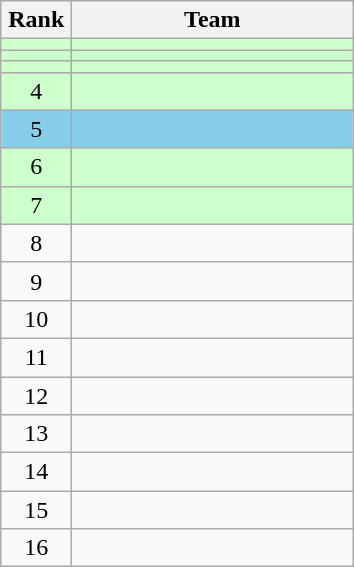<table class="wikitable" style="text-align: center;">
<tr>
<th width=40>Rank</th>
<th width=180>Team</th>
</tr>
<tr bgcolor=#ccffcc>
<td></td>
<td align=left></td>
</tr>
<tr bgcolor=#ccffcc>
<td></td>
<td align=left></td>
</tr>
<tr bgcolor=#ccffcc>
<td></td>
<td align=left></td>
</tr>
<tr bgcolor=#ccffcc>
<td>4</td>
<td align=left></td>
</tr>
<tr bgcolor=#87ceeb>
<td>5</td>
<td align=left></td>
</tr>
<tr bgcolor=#ccffcc>
<td>6</td>
<td align=left></td>
</tr>
<tr bgcolor=#ccffcc>
<td>7</td>
<td align=left></td>
</tr>
<tr>
<td>8</td>
<td align=left></td>
</tr>
<tr>
<td>9</td>
<td align=left></td>
</tr>
<tr>
<td>10</td>
<td align=left></td>
</tr>
<tr>
<td>11</td>
<td align=left></td>
</tr>
<tr>
<td>12</td>
<td align=left></td>
</tr>
<tr>
<td>13</td>
<td align=left></td>
</tr>
<tr>
<td>14</td>
<td align=left></td>
</tr>
<tr>
<td>15</td>
<td align=left></td>
</tr>
<tr>
<td>16</td>
<td align=left></td>
</tr>
</table>
